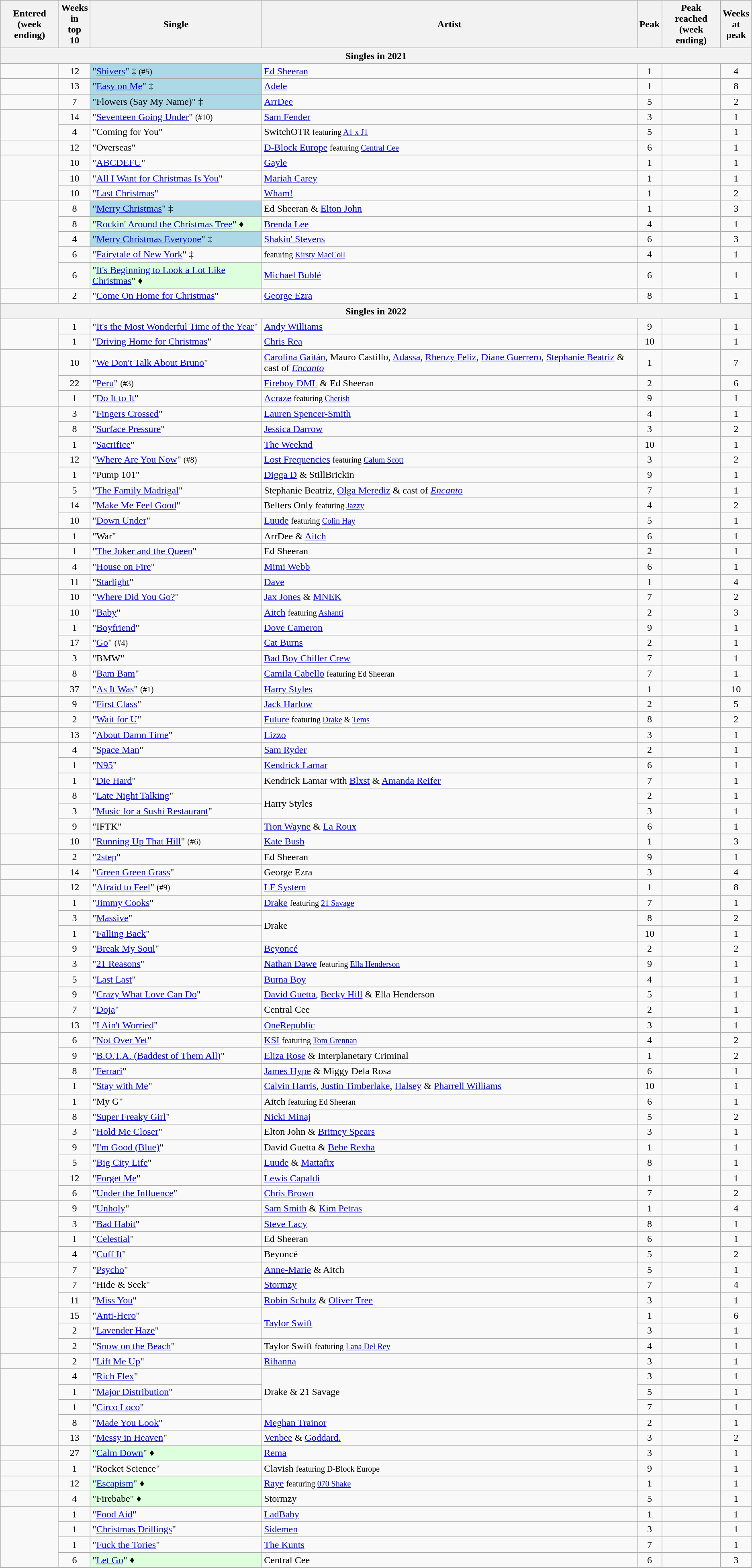<table class="wikitable sortable" style="text-align:center">
<tr>
<th>Entered <br>(week ending)</th>
<th data-sort-type="number">Weeks<br>in<br>top<br>10</th>
<th>Single</th>
<th>Artist</th>
<th data-sort-type="number">Peak</th>
<th>Peak<br>reached <br>(week ending)</th>
<th data-sort-type="number">Weeks<br>at<br>peak</th>
</tr>
<tr>
<th colspan="7">Singles in 2021</th>
</tr>
<tr>
<td></td>
<td>12</td>
<td align="left" bgcolor="lightblue">"<a href='#'>Shivers</a>" ‡ <small>(#5)</small> </td>
<td align="left"><a href='#'>Ed Sheeran</a></td>
<td>1</td>
<td></td>
<td>4</td>
</tr>
<tr>
<td></td>
<td>13</td>
<td align="left" bgcolor="lightblue">"<a href='#'>Easy on Me</a>" ‡ </td>
<td align="left"><a href='#'>Adele</a></td>
<td>1</td>
<td></td>
<td>8</td>
</tr>
<tr>
<td></td>
<td>7</td>
<td align="left" bgcolor="lightblue">"Flowers (Say My Name)" ‡ </td>
<td align="left"><a href='#'>ArrDee</a></td>
<td>5</td>
<td></td>
<td>2</td>
</tr>
<tr>
<td rowspan="2"></td>
<td>14</td>
<td align="left">"<a href='#'>Seventeen Going Under</a>" <small>(#10)</small> </td>
<td align="left"><a href='#'>Sam Fender</a></td>
<td>3</td>
<td></td>
<td>1</td>
</tr>
<tr>
<td>4</td>
<td align="left">"Coming for You" </td>
<td align="left">SwitchOTR <small> featuring <a href='#'>A1 x J1</a> </small></td>
<td>5</td>
<td></td>
<td>1</td>
</tr>
<tr>
<td></td>
<td>12</td>
<td align="left">"Overseas" </td>
<td align="left"><a href='#'>D-Block Europe</a> <small> featuring <a href='#'>Central Cee</a> </small></td>
<td>6</td>
<td></td>
<td>1</td>
</tr>
<tr>
<td rowspan="3"></td>
<td>10</td>
<td align="left">"<a href='#'>ABCDEFU</a>" </td>
<td align="left"><a href='#'>Gayle</a></td>
<td>1</td>
<td></td>
<td>1</td>
</tr>
<tr>
<td>10</td>
<td align="left">"<a href='#'>All I Want for Christmas Is You</a>" </td>
<td align="left"><a href='#'>Mariah Carey</a></td>
<td>1</td>
<td></td>
<td>1</td>
</tr>
<tr>
<td>10</td>
<td align="left">"<a href='#'>Last Christmas</a>" </td>
<td align="left"><a href='#'>Wham!</a></td>
<td>1</td>
<td></td>
<td>2</td>
</tr>
<tr>
<td rowspan="5"></td>
<td>8</td>
<td align="left" bgcolor="lightblue">"<a href='#'>Merry Christmas</a>" ‡ </td>
<td align="left">Ed Sheeran & <a href='#'>Elton John</a></td>
<td>1</td>
<td></td>
<td>3</td>
</tr>
<tr>
<td>8</td>
<td align="left" bgcolor="#ddffdd">"<a href='#'>Rockin' Around the Christmas Tree</a>" ♦ </td>
<td align="left"><a href='#'>Brenda Lee</a></td>
<td>4</td>
<td></td>
<td>1</td>
</tr>
<tr>
<td>4</td>
<td align="left" bgcolor="lightblue">"<a href='#'>Merry Christmas Everyone</a>" ‡ </td>
<td align="left"><a href='#'>Shakin' Stevens</a></td>
<td>6</td>
<td></td>
<td>3</td>
</tr>
<tr>
<td>6</td>
<td align="left">"<a href='#'>Fairytale of New York</a>" ‡ </td>
<td align="left"> <small> featuring <a href='#'>Kirsty MacColl</a> </small></td>
<td>4</td>
<td></td>
<td>1</td>
</tr>
<tr>
<td>6</td>
<td align="left" bgcolor="#ddffdd">"<a href='#'>It's Beginning to Look a Lot Like Christmas</a>" ♦ </td>
<td align="left"><a href='#'>Michael Bublé</a></td>
<td>6</td>
<td></td>
<td>1</td>
</tr>
<tr>
<td></td>
<td>2</td>
<td align="left">"<a href='#'>Come On Home for Christmas</a>"</td>
<td align="left"><a href='#'>George Ezra</a></td>
<td>8</td>
<td></td>
<td>1</td>
</tr>
<tr>
<th colspan="7">Singles in 2022</th>
</tr>
<tr>
<td rowspan="2"></td>
<td>1</td>
<td align="left">"<a href='#'>It's the Most Wonderful Time of the Year</a>" </td>
<td align="left"><a href='#'>Andy Williams</a></td>
<td>9</td>
<td></td>
<td>1</td>
</tr>
<tr>
<td>1</td>
<td align="left">"<a href='#'>Driving Home for Christmas</a>" </td>
<td align="left"><a href='#'>Chris Rea</a></td>
<td>10</td>
<td></td>
<td>1</td>
</tr>
<tr>
<td rowspan="3"></td>
<td>10</td>
<td align="left">"<a href='#'>We Don't Talk About Bruno</a>"</td>
<td align="left"><a href='#'>Carolina Gaitán</a>, Mauro Castillo, <a href='#'>Adassa</a>, <a href='#'>Rhenzy Feliz</a>, <a href='#'>Diane Guerrero</a>, <a href='#'>Stephanie Beatriz</a> & cast of <em><a href='#'>Encanto</a></em></td>
<td>1</td>
<td></td>
<td>7</td>
</tr>
<tr>
<td>22</td>
<td align="left">"<a href='#'>Peru</a>" <small>(#3)</small></td>
<td align="left"><a href='#'>Fireboy DML</a> & Ed Sheeran</td>
<td>2</td>
<td></td>
<td>6</td>
</tr>
<tr>
<td>1</td>
<td align="left">"<a href='#'>Do It to It</a>"</td>
<td align="left"><a href='#'>Acraze</a> <small> featuring <a href='#'>Cherish</a> </small></td>
<td>9</td>
<td></td>
<td>1</td>
</tr>
<tr>
<td rowspan="3"></td>
<td>3</td>
<td align="left">"<a href='#'>Fingers Crossed</a>"</td>
<td align="left"><a href='#'>Lauren Spencer-Smith</a></td>
<td>4</td>
<td></td>
<td>1</td>
</tr>
<tr>
<td>8</td>
<td align="left">"<a href='#'>Surface Pressure</a>"</td>
<td align="left"><a href='#'>Jessica Darrow</a></td>
<td>3</td>
<td></td>
<td>2</td>
</tr>
<tr>
<td>1</td>
<td align="left">"<a href='#'>Sacrifice</a>"</td>
<td align="left"><a href='#'>The Weeknd</a></td>
<td>10</td>
<td></td>
<td>1</td>
</tr>
<tr>
<td rowspan="2"></td>
<td>12</td>
<td align="left">"<a href='#'>Where Are You Now</a>" <small>(#8)</small></td>
<td align="left"><a href='#'>Lost Frequencies</a> <small> featuring <a href='#'>Calum Scott</a> </small></td>
<td>3</td>
<td></td>
<td>2</td>
</tr>
<tr>
<td>1</td>
<td align="left">"Pump 101"</td>
<td align="left"><a href='#'>Digga D</a> & StillBrickin</td>
<td>9</td>
<td></td>
<td>1</td>
</tr>
<tr>
<td rowspan="3"></td>
<td>5</td>
<td align="left">"<a href='#'>The Family Madrigal</a>"</td>
<td align="left">Stephanie Beatriz, <a href='#'>Olga Merediz</a> & cast of <em><a href='#'>Encanto</a></em></td>
<td>7</td>
<td></td>
<td>1</td>
</tr>
<tr>
<td>14</td>
<td align="left">"<a href='#'>Make Me Feel Good</a>"</td>
<td align="left">Belters Only <small>featuring <a href='#'>Jazzy</a></small></td>
<td>4</td>
<td></td>
<td>2</td>
</tr>
<tr>
<td>10</td>
<td align="left">"<a href='#'>Down Under</a>" </td>
<td align="left"><a href='#'>Luude</a> <small>featuring <a href='#'>Colin Hay</a></small></td>
<td>5</td>
<td></td>
<td>1</td>
</tr>
<tr>
<td></td>
<td>1</td>
<td align="left">"War"</td>
<td align="left">ArrDee & <a href='#'>Aitch</a></td>
<td>6</td>
<td></td>
<td>1</td>
</tr>
<tr>
<td></td>
<td>1</td>
<td align="left">"<a href='#'>The Joker and the Queen</a>" </td>
<td align="left">Ed Sheeran</td>
<td>2</td>
<td></td>
<td>1</td>
</tr>
<tr>
<td></td>
<td>4</td>
<td align="left">"<a href='#'>House on Fire</a>" </td>
<td align="left"><a href='#'>Mimi Webb</a></td>
<td>6</td>
<td></td>
<td>1</td>
</tr>
<tr>
<td rowspan="2"></td>
<td>11</td>
<td align="left">"<a href='#'>Starlight</a>"</td>
<td align="left"><a href='#'>Dave</a></td>
<td>1</td>
<td></td>
<td>4</td>
</tr>
<tr>
<td>10</td>
<td align="left">"<a href='#'>Where Did You Go?</a>"</td>
<td align="left"><a href='#'>Jax Jones</a> & <a href='#'>MNEK</a></td>
<td>7</td>
<td></td>
<td>2</td>
</tr>
<tr>
<td rowspan="3"></td>
<td>10</td>
<td align="left">"<a href='#'>Baby</a>"</td>
<td align="left"><a href='#'>Aitch</a> <small> featuring <a href='#'>Ashanti</a> </small></td>
<td>2</td>
<td></td>
<td>3</td>
</tr>
<tr>
<td>1</td>
<td align="left">"<a href='#'>Boyfriend</a>"</td>
<td align="left"><a href='#'>Dove Cameron</a></td>
<td>9</td>
<td></td>
<td>1</td>
</tr>
<tr>
<td>17</td>
<td align="left">"<a href='#'>Go</a>" <small>(#4)</small></td>
<td align="left"><a href='#'>Cat Burns</a></td>
<td>2</td>
<td></td>
<td>1</td>
</tr>
<tr>
<td></td>
<td>3</td>
<td align="left">"BMW" </td>
<td align="left"><a href='#'>Bad Boy Chiller Crew</a></td>
<td>7</td>
<td></td>
<td>1</td>
</tr>
<tr>
<td></td>
<td>8</td>
<td align="left">"<a href='#'>Bam Bam</a>" </td>
<td align="left"><a href='#'>Camila Cabello</a> <small> featuring Ed Sheeran </small></td>
<td>7</td>
<td></td>
<td>1</td>
</tr>
<tr>
<td></td>
<td>37</td>
<td align="left">"<a href='#'>As It Was</a>" <small>(#1)</small> </td>
<td align="left"><a href='#'>Harry Styles</a></td>
<td>1</td>
<td></td>
<td>10</td>
</tr>
<tr>
<td></td>
<td>9</td>
<td align="left">"<a href='#'>First Class</a>"</td>
<td align="left"><a href='#'>Jack Harlow</a></td>
<td>2</td>
<td></td>
<td>5</td>
</tr>
<tr>
<td></td>
<td>2</td>
<td align="left">"<a href='#'>Wait for U</a>"</td>
<td align="left"><a href='#'>Future</a> <small> featuring <a href='#'>Drake</a> & <a href='#'>Tems</a></small></td>
<td>8</td>
<td></td>
<td>2</td>
</tr>
<tr>
<td></td>
<td>13</td>
<td align="left">"<a href='#'>About Damn Time</a>"</td>
<td align="left"><a href='#'>Lizzo</a></td>
<td>3</td>
<td></td>
<td>1</td>
</tr>
<tr>
<td rowspan="3"></td>
<td>4</td>
<td align="left">"<a href='#'>Space Man</a>" </td>
<td align="left"><a href='#'>Sam Ryder</a></td>
<td>2</td>
<td></td>
<td>1</td>
</tr>
<tr>
<td>1</td>
<td align="left">"<a href='#'>N95</a>"</td>
<td align="left"><a href='#'>Kendrick Lamar</a></td>
<td>6</td>
<td></td>
<td>1</td>
</tr>
<tr>
<td>1</td>
<td align="left">"<a href='#'>Die Hard</a>"</td>
<td align="left">Kendrick Lamar with <a href='#'>Blxst</a> & <a href='#'>Amanda Reifer</a></td>
<td>7</td>
<td></td>
<td>1</td>
</tr>
<tr>
<td rowspan="3"></td>
<td>8</td>
<td align="left">"<a href='#'>Late Night Talking</a>" </td>
<td rowspan="2" align="left">Harry Styles</td>
<td>2</td>
<td></td>
<td>1</td>
</tr>
<tr>
<td>3</td>
<td align="left">"<a href='#'>Music for a Sushi Restaurant</a>" </td>
<td>3</td>
<td></td>
<td>1</td>
</tr>
<tr>
<td>9</td>
<td align="left">"IFTK" </td>
<td align="left"><a href='#'>Tion Wayne</a> & <a href='#'>La Roux</a></td>
<td>6</td>
<td></td>
<td>1</td>
</tr>
<tr>
<td rowspan="2"></td>
<td>10</td>
<td align="left">"<a href='#'>Running Up That Hill</a>" <small>(#6)</small> </td>
<td align="left"><a href='#'>Kate Bush</a></td>
<td>1</td>
<td></td>
<td>3</td>
</tr>
<tr>
<td>2</td>
<td align="left">"<a href='#'>2step</a>"</td>
<td align="left">Ed Sheeran</td>
<td>9</td>
<td></td>
<td>1</td>
</tr>
<tr>
<td></td>
<td>14</td>
<td align="left">"<a href='#'>Green Green Grass</a>" </td>
<td align="left">George Ezra</td>
<td>3</td>
<td></td>
<td>4</td>
</tr>
<tr>
<td></td>
<td>12</td>
<td align="left">"<a href='#'>Afraid to Feel</a>" <small>(#9)</small></td>
<td align="left"><a href='#'>LF System</a></td>
<td>1</td>
<td></td>
<td>8</td>
</tr>
<tr>
<td rowspan="3"></td>
<td>1</td>
<td align="left">"<a href='#'>Jimmy Cooks</a>"</td>
<td align="left"><a href='#'>Drake</a> <small> featuring <a href='#'>21 Savage</a></small></td>
<td>7</td>
<td></td>
<td>1</td>
</tr>
<tr>
<td>3</td>
<td align="left">"<a href='#'>Massive</a>"</td>
<td rowspan="2" align="left">Drake</td>
<td>8</td>
<td></td>
<td>2</td>
</tr>
<tr>
<td>1</td>
<td align="left">"<a href='#'>Falling Back</a>"</td>
<td>10</td>
<td></td>
<td>1</td>
</tr>
<tr>
<td></td>
<td>9</td>
<td align="left">"<a href='#'>Break My Soul</a>"</td>
<td align="left"><a href='#'>Beyoncé</a></td>
<td>2</td>
<td></td>
<td>2</td>
</tr>
<tr>
<td></td>
<td>3</td>
<td align="left">"<a href='#'>21 Reasons</a>"</td>
<td align="left"><a href='#'>Nathan Dawe</a> <small>featuring <a href='#'>Ella Henderson</a></small></td>
<td>9</td>
<td></td>
<td>1</td>
</tr>
<tr>
<td rowspan="2"></td>
<td>5</td>
<td align="left">"<a href='#'>Last Last</a>" </td>
<td align="left"><a href='#'>Burna Boy</a></td>
<td>4</td>
<td></td>
<td>1</td>
</tr>
<tr>
<td>9</td>
<td align="left">"<a href='#'>Crazy What Love Can Do</a>" </td>
<td align="left"><a href='#'>David Guetta</a>, <a href='#'>Becky Hill</a> & Ella Henderson</td>
<td>5</td>
<td></td>
<td>1</td>
</tr>
<tr>
<td></td>
<td>7</td>
<td align="left">"<a href='#'>Doja</a>" </td>
<td align="left">Central Cee</td>
<td>2</td>
<td></td>
<td>1</td>
</tr>
<tr>
<td></td>
<td>13</td>
<td align="left">"<a href='#'>I Ain't Worried</a>"</td>
<td align="left"><a href='#'>OneRepublic</a></td>
<td>3</td>
<td></td>
<td>1</td>
</tr>
<tr>
<td rowspan="2"></td>
<td>6</td>
<td align="left">"<a href='#'>Not Over Yet</a>" </td>
<td align="left"><a href='#'>KSI</a> <small> featuring <a href='#'>Tom Grennan</a> </small></td>
<td>4</td>
<td></td>
<td>2</td>
</tr>
<tr>
<td>9</td>
<td align="left">"<a href='#'>B.O.T.A. (Baddest of Them All)</a>"</td>
<td align="left"><a href='#'>Eliza Rose</a> & Interplanetary Criminal</td>
<td>1</td>
<td></td>
<td>2</td>
</tr>
<tr>
<td rowspan="2"></td>
<td>8</td>
<td align="left">"<a href='#'>Ferrari</a>"</td>
<td align="left"><a href='#'>James Hype</a> & Miggy Dela Rosa</td>
<td>6</td>
<td></td>
<td>1</td>
</tr>
<tr>
<td>1</td>
<td align="left">"<a href='#'>Stay with Me</a>"</td>
<td align="left"><a href='#'>Calvin Harris</a>, <a href='#'>Justin Timberlake</a>, <a href='#'>Halsey</a> & <a href='#'>Pharrell Williams</a></td>
<td>10</td>
<td></td>
<td>1</td>
</tr>
<tr>
<td rowspan="2"></td>
<td>1</td>
<td align="left">"My G"</td>
<td align="left">Aitch <small> featuring Ed Sheeran </small></td>
<td>6</td>
<td></td>
<td>1</td>
</tr>
<tr>
<td>8</td>
<td align="left">"<a href='#'>Super Freaky Girl</a>" </td>
<td align="left"><a href='#'>Nicki Minaj</a></td>
<td>5</td>
<td></td>
<td>2</td>
</tr>
<tr>
<td rowspan="3"></td>
<td>3</td>
<td align="left">"<a href='#'>Hold Me Closer</a>"</td>
<td align="left">Elton John & <a href='#'>Britney Spears</a></td>
<td>3</td>
<td></td>
<td>1</td>
</tr>
<tr>
<td>9</td>
<td align="left">"<a href='#'>I'm Good (Blue)</a>"</td>
<td align="left">David Guetta & <a href='#'>Bebe Rexha</a></td>
<td>1</td>
<td></td>
<td>1</td>
</tr>
<tr>
<td>5</td>
<td align="left">"<a href='#'>Big City Life</a>" </td>
<td align="left"><a href='#'>Luude</a> & <a href='#'>Mattafix</a></td>
<td>8</td>
<td></td>
<td>1</td>
</tr>
<tr>
<td rowspan="2"></td>
<td>12</td>
<td align="left">"<a href='#'>Forget Me</a>" </td>
<td align="left"><a href='#'>Lewis Capaldi</a></td>
<td>1</td>
<td></td>
<td>1</td>
</tr>
<tr>
<td>6</td>
<td align="left">"<a href='#'>Under the Influence</a>"</td>
<td align="left"><a href='#'>Chris Brown</a></td>
<td>7</td>
<td></td>
<td>2</td>
</tr>
<tr>
<td rowspan="2"></td>
<td>9</td>
<td align="left">"<a href='#'>Unholy</a>"</td>
<td align="left"><a href='#'>Sam Smith</a> & <a href='#'>Kim Petras</a></td>
<td>1</td>
<td></td>
<td>4</td>
</tr>
<tr>
<td>3</td>
<td align="left">"<a href='#'>Bad Habit</a>"</td>
<td align="left"><a href='#'>Steve Lacy</a></td>
<td>8</td>
<td></td>
<td>1</td>
</tr>
<tr>
<td rowspan="2"></td>
<td>1</td>
<td align="left">"<a href='#'>Celestial</a>"</td>
<td align="left">Ed Sheeran</td>
<td>6</td>
<td></td>
<td>1</td>
</tr>
<tr>
<td>4</td>
<td align="left">"<a href='#'>Cuff It</a>" </td>
<td align="left">Beyoncé</td>
<td>5</td>
<td></td>
<td>2</td>
</tr>
<tr>
<td></td>
<td>7</td>
<td align="left">"<a href='#'>Psycho</a>" </td>
<td align="left"><a href='#'>Anne-Marie</a> & Aitch</td>
<td>5</td>
<td></td>
<td>1</td>
</tr>
<tr>
<td rowspan="2"></td>
<td>7</td>
<td align="left">"Hide & Seek"</td>
<td align="left"><a href='#'>Stormzy</a></td>
<td>7</td>
<td></td>
<td>4</td>
</tr>
<tr>
<td>11</td>
<td align="left">"<a href='#'>Miss You</a>" </td>
<td align="left"><a href='#'>Robin Schulz</a> & <a href='#'>Oliver Tree</a></td>
<td>3</td>
<td></td>
<td>1</td>
</tr>
<tr>
<td rowspan="3"></td>
<td>15</td>
<td align="left">"<a href='#'>Anti-Hero</a>" </td>
<td rowspan="2" align="left"><a href='#'>Taylor Swift</a></td>
<td>1</td>
<td></td>
<td>6</td>
</tr>
<tr>
<td>2</td>
<td align="left">"<a href='#'>Lavender Haze</a>"</td>
<td>3</td>
<td></td>
<td>1</td>
</tr>
<tr>
<td>2</td>
<td align="left">"<a href='#'>Snow on the Beach</a>"</td>
<td align="left">Taylor Swift <small>featuring <a href='#'>Lana Del Rey</a></small></td>
<td>4</td>
<td></td>
<td>1</td>
</tr>
<tr>
<td></td>
<td>2</td>
<td align="left">"<a href='#'>Lift Me Up</a>" </td>
<td align="left"><a href='#'>Rihanna</a></td>
<td>3</td>
<td></td>
<td>1</td>
</tr>
<tr>
<td rowspan="5"></td>
<td>4</td>
<td align="left">"<a href='#'>Rich Flex</a>"</td>
<td align="left" rowspan="3">Drake & 21 Savage</td>
<td>3</td>
<td></td>
<td>1</td>
</tr>
<tr>
<td>1</td>
<td align="left">"<a href='#'>Major Distribution</a>"</td>
<td>5</td>
<td></td>
<td>1</td>
</tr>
<tr>
<td>1</td>
<td align="left">"<a href='#'>Circo Loco</a>"</td>
<td>7</td>
<td></td>
<td>1</td>
</tr>
<tr>
<td>8</td>
<td align="left">"<a href='#'>Made You Look</a>" </td>
<td align="left"><a href='#'>Meghan Trainor</a></td>
<td>2</td>
<td></td>
<td>1</td>
</tr>
<tr>
<td>13</td>
<td align="left">"<a href='#'>Messy in Heaven</a>" </td>
<td align="left"><a href='#'>Venbee</a> & <a href='#'>Goddard.</a></td>
<td>3</td>
<td></td>
<td>2</td>
</tr>
<tr>
<td></td>
<td>27</td>
<td align="left" bgcolor="#ddffdd">"<a href='#'>Calm Down</a>" ♦ </td>
<td align="left"><a href='#'>Rema</a></td>
<td>3</td>
<td></td>
<td>1</td>
</tr>
<tr>
<td></td>
<td>1</td>
<td align="left">"Rocket Science"</td>
<td align="left">Clavish <small> featuring D-Block Europe </small></td>
<td>9</td>
<td></td>
<td>1</td>
</tr>
<tr>
<td></td>
<td>12</td>
<td align="left" bgcolor="#ddffdd">"<a href='#'>Escapism</a>" ♦ </td>
<td align="left"><a href='#'>Raye</a> <small> featuring <a href='#'>070 Shake</a> </small></td>
<td>1</td>
<td></td>
<td>1</td>
</tr>
<tr>
<td></td>
<td>4</td>
<td align="left" bgcolor="#ddffdd">"Firebabe" ♦</td>
<td align="left">Stormzy</td>
<td>5</td>
<td></td>
<td>1</td>
</tr>
<tr>
<td rowspan="4"></td>
<td>1</td>
<td align="left">"<a href='#'>Food Aid</a>"</td>
<td align="left"><a href='#'>LadBaby</a></td>
<td>1</td>
<td></td>
<td>1</td>
</tr>
<tr>
<td>1</td>
<td align="left">"<a href='#'>Christmas Drillings</a>"</td>
<td align="left"><a href='#'>Sidemen</a></td>
<td>3</td>
<td></td>
<td>1</td>
</tr>
<tr>
<td>1</td>
<td align="left">"<a href='#'>Fuck the Tories</a>"</td>
<td align="left"><a href='#'>The Kunts</a></td>
<td>7</td>
<td></td>
<td>1</td>
</tr>
<tr>
<td>6</td>
<td align="left" bgcolor="#ddffdd">"<a href='#'>Let Go</a>" ♦ </td>
<td align="left">Central Cee</td>
<td>6</td>
<td></td>
<td>3</td>
</tr>
</table>
